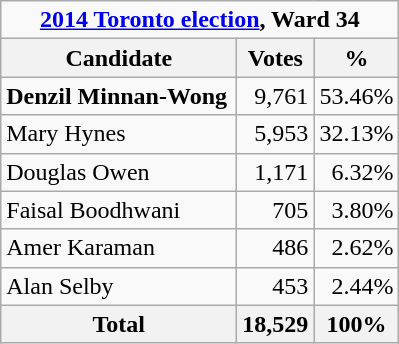<table class="wikitable">
<tr>
<td Colspan="3" align="center"><strong><a href='#'>2014 Toronto election</a>, Ward 34</strong></td>
</tr>
<tr>
<th bgcolor="#DDDDFF" width="150px">Candidate</th>
<th bgcolor="#DDDDFF">Votes</th>
<th bgcolor="#DDDDFF">%</th>
</tr>
<tr>
<td><strong>Denzil Minnan-Wong</strong></td>
<td align=right>9,761</td>
<td align=right>53.46%</td>
</tr>
<tr>
<td>Mary Hynes</td>
<td align=right>5,953</td>
<td align=right>32.13%</td>
</tr>
<tr>
<td>Douglas Owen</td>
<td align=right>1,171</td>
<td align=right>6.32%</td>
</tr>
<tr>
<td>Faisal Boodhwani</td>
<td align=right>705</td>
<td align=right>3.80%</td>
</tr>
<tr>
<td>Amer Karaman</td>
<td align=right>486</td>
<td align=right>2.62%</td>
</tr>
<tr>
<td>Alan Selby</td>
<td align=right>453</td>
<td align=right>2.44%</td>
</tr>
<tr>
<th>Total</th>
<th align=right>18,529</th>
<th align=right>100%</th>
</tr>
</table>
